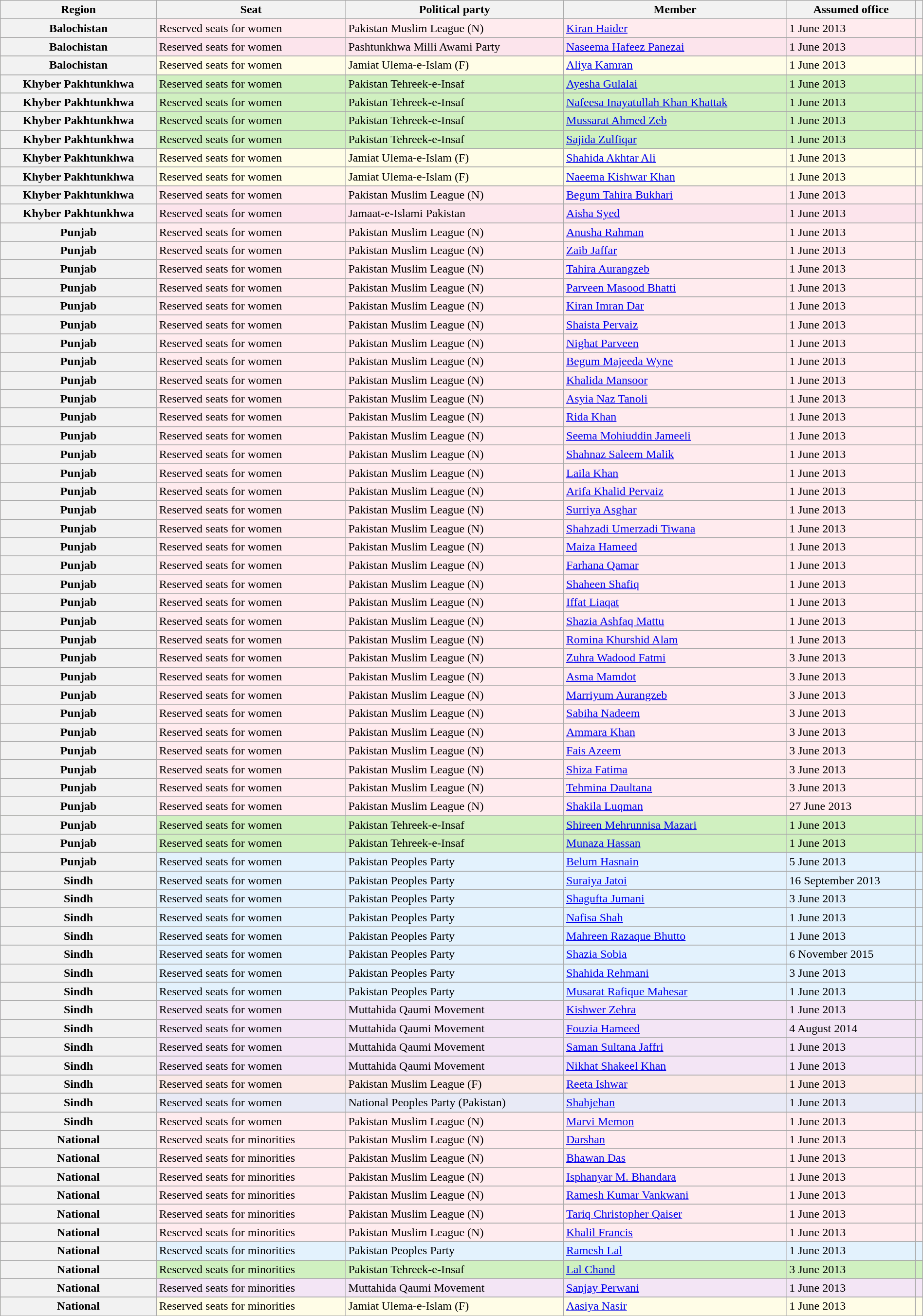<table class="wikitable sortable" style="width: 100%;">
<tr>
<th>Region</th>
<th class="unsortable">Seat</th>
<th>Political party</th>
<th class="unsortable">Member</th>
<th>Assumed office</th>
<th class="unsortable"></th>
</tr>
<tr style="background:#FFEBEE" |>
<th>Balochistan</th>
<td>Reserved seats for women</td>
<td>Pakistan Muslim League (N)</td>
<td><a href='#'>Kiran Haider</a></td>
<td>1 June 2013</td>
<td></td>
</tr>
<tr>
</tr>
<tr style="background:#FCE4EC" |>
<th>Balochistan</th>
<td>Reserved seats for women</td>
<td>Pashtunkhwa Milli Awami Party</td>
<td><a href='#'>Naseema Hafeez Panezai</a></td>
<td>1 June 2013</td>
<td></td>
</tr>
<tr>
</tr>
<tr style="background:#FFFDE7" |>
<th>Balochistan</th>
<td>Reserved seats for women</td>
<td>Jamiat Ulema-e-Islam (F)</td>
<td><a href='#'>Aliya Kamran</a></td>
<td>1 June 2013</td>
<td></td>
</tr>
<tr>
</tr>
<tr style="background:#D0F0C0" |>
<th>Khyber Pakhtunkhwa</th>
<td>Reserved seats for women</td>
<td>Pakistan Tehreek-e-Insaf</td>
<td><a href='#'>Ayesha Gulalai</a></td>
<td>1 June 2013</td>
<td></td>
</tr>
<tr>
</tr>
<tr style="background:#D0F0C0" |>
<th>Khyber Pakhtunkhwa</th>
<td>Reserved seats for women</td>
<td>Pakistan Tehreek-e-Insaf</td>
<td><a href='#'>Nafeesa Inayatullah Khan Khattak</a></td>
<td>1 June 2013</td>
<td></td>
</tr>
<tr>
</tr>
<tr style="background:#D0F0C0" |>
<th>Khyber Pakhtunkhwa</th>
<td>Reserved seats for women</td>
<td>Pakistan Tehreek-e-Insaf</td>
<td><a href='#'>Mussarat Ahmed Zeb</a></td>
<td>1 June 2013</td>
<td></td>
</tr>
<tr>
</tr>
<tr style="background:#D0F0C0" |>
<th>Khyber Pakhtunkhwa</th>
<td>Reserved seats for women</td>
<td>Pakistan Tehreek-e-Insaf</td>
<td><a href='#'>Sajida Zulfiqar</a></td>
<td>1 June 2013</td>
<td></td>
</tr>
<tr>
</tr>
<tr style="background:#FFFDE7" |>
<th>Khyber Pakhtunkhwa</th>
<td>Reserved seats for women</td>
<td>Jamiat Ulema-e-Islam (F)</td>
<td><a href='#'>Shahida Akhtar Ali</a></td>
<td>1 June 2013</td>
<td></td>
</tr>
<tr>
</tr>
<tr style="background:#FFFDE7" |>
<th>Khyber Pakhtunkhwa</th>
<td>Reserved seats for women</td>
<td>Jamiat Ulema-e-Islam (F)</td>
<td><a href='#'>Naeema Kishwar Khan</a></td>
<td>1 June 2013</td>
<td></td>
</tr>
<tr>
</tr>
<tr style="background:#FFEBEE" |>
<th>Khyber Pakhtunkhwa</th>
<td>Reserved seats for women</td>
<td>Pakistan Muslim League (N)</td>
<td><a href='#'>Begum Tahira Bukhari</a></td>
<td>1 June 2013</td>
<td></td>
</tr>
<tr>
</tr>
<tr style="background:#FCE4EC" |>
<th>Khyber Pakhtunkhwa</th>
<td>Reserved seats for women</td>
<td>Jamaat-e-Islami Pakistan</td>
<td><a href='#'>Aisha Syed</a></td>
<td>1 June 2013</td>
<td></td>
</tr>
<tr>
</tr>
<tr style="background:#FFEBEE" |>
<th>Punjab</th>
<td>Reserved seats for women</td>
<td>Pakistan Muslim League (N)</td>
<td><a href='#'>Anusha Rahman</a></td>
<td>1 June 2013</td>
<td></td>
</tr>
<tr>
</tr>
<tr style="background:#FFEBEE" |>
<th>Punjab</th>
<td>Reserved seats for women</td>
<td>Pakistan Muslim League (N)</td>
<td><a href='#'>Zaib Jaffar</a></td>
<td>1 June 2013</td>
<td></td>
</tr>
<tr>
</tr>
<tr style="background:#FFEBEE" |>
<th>Punjab</th>
<td>Reserved seats for women</td>
<td>Pakistan Muslim League (N)</td>
<td><a href='#'>Tahira Aurangzeb</a></td>
<td>1 June 2013</td>
<td></td>
</tr>
<tr>
</tr>
<tr style="background:#FFEBEE" |>
<th>Punjab</th>
<td>Reserved seats for women</td>
<td>Pakistan Muslim League (N)</td>
<td><a href='#'>Parveen Masood Bhatti</a></td>
<td>1 June 2013</td>
<td></td>
</tr>
<tr>
</tr>
<tr style="background:#FFEBEE" |>
<th>Punjab</th>
<td>Reserved seats for women</td>
<td>Pakistan Muslim League (N)</td>
<td><a href='#'>Kiran Imran Dar</a></td>
<td>1 June 2013</td>
<td></td>
</tr>
<tr>
</tr>
<tr style="background:#FFEBEE" |>
<th>Punjab</th>
<td>Reserved seats for women</td>
<td>Pakistan Muslim League (N)</td>
<td><a href='#'>Shaista Pervaiz</a></td>
<td>1 June 2013</td>
<td></td>
</tr>
<tr>
</tr>
<tr style="background:#FFEBEE" |>
<th>Punjab</th>
<td>Reserved seats for women</td>
<td>Pakistan Muslim League (N)</td>
<td><a href='#'>Nighat Parveen</a></td>
<td>1 June 2013</td>
<td></td>
</tr>
<tr>
</tr>
<tr style="background:#FFEBEE" |>
<th>Punjab</th>
<td>Reserved seats for women</td>
<td>Pakistan Muslim League (N)</td>
<td><a href='#'>Begum Majeeda Wyne</a></td>
<td>1 June 2013</td>
<td></td>
</tr>
<tr>
</tr>
<tr style="background:#FFEBEE" |>
<th>Punjab</th>
<td>Reserved seats for women</td>
<td>Pakistan Muslim League (N)</td>
<td><a href='#'>Khalida Mansoor</a></td>
<td>1 June 2013</td>
<td></td>
</tr>
<tr>
</tr>
<tr style="background:#FFEBEE" |>
<th>Punjab</th>
<td>Reserved seats for women</td>
<td>Pakistan Muslim League (N)</td>
<td><a href='#'>Asyia Naz Tanoli</a></td>
<td>1 June 2013</td>
<td></td>
</tr>
<tr>
</tr>
<tr style="background:#FFEBEE" |>
<th>Punjab</th>
<td>Reserved seats for women</td>
<td>Pakistan Muslim League (N)</td>
<td><a href='#'>Rida Khan</a></td>
<td>1 June 2013</td>
<td></td>
</tr>
<tr>
</tr>
<tr style="background:#FFEBEE" |>
<th>Punjab</th>
<td>Reserved seats for women</td>
<td>Pakistan Muslim League (N)</td>
<td><a href='#'>Seema Mohiuddin Jameeli</a></td>
<td>1 June 2013</td>
<td></td>
</tr>
<tr>
</tr>
<tr style="background:#FFEBEE" |>
<th>Punjab</th>
<td>Reserved seats for women</td>
<td>Pakistan Muslim League (N)</td>
<td><a href='#'>Shahnaz Saleem Malik</a></td>
<td>1 June 2013</td>
<td></td>
</tr>
<tr>
</tr>
<tr style="background:#FFEBEE" |>
<th>Punjab</th>
<td>Reserved seats for women</td>
<td>Pakistan Muslim League (N)</td>
<td><a href='#'>Laila Khan</a></td>
<td>1 June 2013</td>
<td></td>
</tr>
<tr>
</tr>
<tr style="background:#FFEBEE" |>
<th>Punjab</th>
<td>Reserved seats for women</td>
<td>Pakistan Muslim League (N)</td>
<td><a href='#'>Arifa Khalid Pervaiz</a></td>
<td>1 June 2013</td>
<td></td>
</tr>
<tr>
</tr>
<tr style="background:#FFEBEE" |>
<th>Punjab</th>
<td>Reserved seats for women</td>
<td>Pakistan Muslim League (N)</td>
<td><a href='#'>Surriya Asghar</a></td>
<td>1 June 2013</td>
<td></td>
</tr>
<tr>
</tr>
<tr style="background:#FFEBEE" |>
<th>Punjab</th>
<td>Reserved seats for women</td>
<td>Pakistan Muslim League (N)</td>
<td><a href='#'>Shahzadi Umerzadi Tiwana</a></td>
<td>1 June 2013</td>
<td></td>
</tr>
<tr>
</tr>
<tr style="background:#FFEBEE" |>
<th>Punjab</th>
<td>Reserved seats for women</td>
<td>Pakistan Muslim League (N)</td>
<td><a href='#'>Maiza Hameed</a></td>
<td>1 June 2013</td>
<td></td>
</tr>
<tr>
</tr>
<tr style="background:#FFEBEE" |>
<th>Punjab</th>
<td>Reserved seats for women</td>
<td>Pakistan Muslim League (N)</td>
<td><a href='#'>Farhana Qamar</a></td>
<td>1 June 2013</td>
<td></td>
</tr>
<tr>
</tr>
<tr style="background:#FFEBEE" |>
<th>Punjab</th>
<td>Reserved seats for women</td>
<td>Pakistan Muslim League (N)</td>
<td><a href='#'>Shaheen Shafiq</a></td>
<td>1 June 2013</td>
<td></td>
</tr>
<tr>
</tr>
<tr style="background:#FFEBEE" |>
<th>Punjab</th>
<td>Reserved seats for women</td>
<td>Pakistan Muslim League (N)</td>
<td><a href='#'>Iffat Liaqat</a></td>
<td>1 June 2013</td>
<td></td>
</tr>
<tr>
</tr>
<tr style="background:#FFEBEE" |>
<th>Punjab</th>
<td>Reserved seats for women</td>
<td>Pakistan Muslim League (N)</td>
<td><a href='#'>Shazia Ashfaq Mattu</a></td>
<td>1 June 2013</td>
<td></td>
</tr>
<tr>
</tr>
<tr style="background:#FFEBEE" |>
<th>Punjab</th>
<td>Reserved seats for women</td>
<td>Pakistan Muslim League (N)</td>
<td><a href='#'>Romina Khurshid Alam</a></td>
<td>1 June 2013</td>
<td></td>
</tr>
<tr>
</tr>
<tr style="background:#FFEBEE" |>
<th>Punjab</th>
<td>Reserved seats for women</td>
<td>Pakistan Muslim League (N)</td>
<td><a href='#'>Zuhra Wadood Fatmi</a></td>
<td>3 June 2013</td>
<td></td>
</tr>
<tr>
</tr>
<tr style="background:#FFEBEE" |>
<th>Punjab</th>
<td>Reserved seats for women</td>
<td>Pakistan Muslim League (N)</td>
<td><a href='#'>Asma Mamdot</a></td>
<td>3 June 2013</td>
<td></td>
</tr>
<tr>
</tr>
<tr style="background:#FFEBEE" |>
<th>Punjab</th>
<td>Reserved seats for women</td>
<td>Pakistan Muslim League (N)</td>
<td><a href='#'>Marriyum Aurangzeb</a></td>
<td>3 June 2013</td>
<td></td>
</tr>
<tr>
</tr>
<tr style="background:#FFEBEE" |>
<th>Punjab</th>
<td>Reserved seats for women</td>
<td>Pakistan Muslim League (N)</td>
<td><a href='#'>Sabiha Nadeem</a></td>
<td>3 June 2013</td>
<td></td>
</tr>
<tr>
</tr>
<tr style="background:#FFEBEE" |>
<th>Punjab</th>
<td>Reserved seats for women</td>
<td>Pakistan Muslim League (N)</td>
<td><a href='#'>Ammara Khan</a></td>
<td>3 June 2013</td>
<td></td>
</tr>
<tr>
</tr>
<tr style="background:#FFEBEE" |>
<th>Punjab</th>
<td>Reserved seats for women</td>
<td>Pakistan Muslim League (N)</td>
<td><a href='#'>Fais Azeem</a></td>
<td>3 June 2013</td>
<td></td>
</tr>
<tr>
</tr>
<tr style="background:#FFEBEE" |>
<th>Punjab</th>
<td>Reserved seats for women</td>
<td>Pakistan Muslim League (N)</td>
<td><a href='#'>Shiza Fatima</a></td>
<td>3 June 2013</td>
<td></td>
</tr>
<tr>
</tr>
<tr style="background:#FFEBEE" |>
<th>Punjab</th>
<td>Reserved seats for women</td>
<td>Pakistan Muslim League (N)</td>
<td><a href='#'>Tehmina Daultana</a></td>
<td>3 June 2013</td>
<td></td>
</tr>
<tr>
</tr>
<tr style="background:#FFEBEE" |>
<th>Punjab</th>
<td>Reserved seats for women</td>
<td>Pakistan Muslim League (N)</td>
<td><a href='#'>Shakila Luqman</a></td>
<td>27 June 2013</td>
<td></td>
</tr>
<tr>
</tr>
<tr style="background:#D0F0C0" |>
<th>Punjab</th>
<td>Reserved seats for women</td>
<td>Pakistan Tehreek-e-Insaf</td>
<td><a href='#'>Shireen Mehrunnisa Mazari</a></td>
<td>1 June 2013</td>
<td></td>
</tr>
<tr>
</tr>
<tr style="background:#D0F0C0" |>
<th>Punjab</th>
<td>Reserved seats for women</td>
<td>Pakistan Tehreek-e-Insaf</td>
<td><a href='#'>Munaza Hassan</a></td>
<td>1 June 2013</td>
<td></td>
</tr>
<tr>
</tr>
<tr style="background:#E3F2FD" |>
<th>Punjab</th>
<td>Reserved seats for women</td>
<td>Pakistan Peoples Party</td>
<td><a href='#'>Belum Hasnain</a></td>
<td>5 June 2013</td>
<td></td>
</tr>
<tr>
</tr>
<tr style="background:#E3F2FD" |>
<th>Sindh</th>
<td>Reserved seats for women</td>
<td>Pakistan Peoples Party</td>
<td><a href='#'>Suraiya Jatoi</a></td>
<td>16 September 2013</td>
<td></td>
</tr>
<tr>
</tr>
<tr style="background:#E3F2FD" |>
<th>Sindh</th>
<td>Reserved seats for women</td>
<td>Pakistan Peoples Party</td>
<td><a href='#'>Shagufta Jumani</a></td>
<td>3 June 2013</td>
<td></td>
</tr>
<tr>
</tr>
<tr style="background:#E3F2FD" |>
<th>Sindh</th>
<td>Reserved seats for women</td>
<td>Pakistan Peoples Party</td>
<td><a href='#'>Nafisa Shah</a></td>
<td>1 June 2013</td>
<td></td>
</tr>
<tr>
</tr>
<tr style="background:#E3F2FD" |>
<th>Sindh</th>
<td>Reserved seats for women</td>
<td>Pakistan Peoples Party</td>
<td><a href='#'>Mahreen Razaque Bhutto</a></td>
<td>1 June 2013</td>
<td></td>
</tr>
<tr>
</tr>
<tr style="background:#E3F2FD" |>
<th>Sindh</th>
<td>Reserved seats for women</td>
<td>Pakistan Peoples Party</td>
<td><a href='#'>Shazia Sobia</a></td>
<td>6 November 2015</td>
<td></td>
</tr>
<tr>
</tr>
<tr style="background:#E3F2FD" |>
<th>Sindh</th>
<td>Reserved seats for women</td>
<td>Pakistan Peoples Party</td>
<td><a href='#'>Shahida Rehmani</a></td>
<td>3 June 2013</td>
<td></td>
</tr>
<tr>
</tr>
<tr style="background:#E3F2FD" |>
<th>Sindh</th>
<td>Reserved seats for women</td>
<td>Pakistan Peoples Party</td>
<td><a href='#'>Musarat Rafique Mahesar</a></td>
<td>1 June 2013</td>
<td></td>
</tr>
<tr>
</tr>
<tr style="background:#F3E5F5" |>
<th>Sindh</th>
<td>Reserved seats for women</td>
<td>Muttahida Qaumi Movement</td>
<td><a href='#'>Kishwer Zehra</a></td>
<td>1 June 2013</td>
<td></td>
</tr>
<tr>
</tr>
<tr style="background:#F3E5F5" |>
<th>Sindh</th>
<td>Reserved seats for women</td>
<td>Muttahida Qaumi Movement</td>
<td><a href='#'>Fouzia Hameed</a></td>
<td>4 August 2014</td>
<td></td>
</tr>
<tr>
</tr>
<tr style="background:#F3E5F5" |>
<th>Sindh</th>
<td>Reserved seats for women</td>
<td>Muttahida Qaumi Movement</td>
<td><a href='#'>Saman Sultana Jaffri</a></td>
<td>1 June 2013</td>
<td></td>
</tr>
<tr>
</tr>
<tr style="background:#F3E5F5" |>
<th>Sindh</th>
<td>Reserved seats for women</td>
<td>Muttahida Qaumi Movement</td>
<td><a href='#'>Nikhat Shakeel Khan</a></td>
<td>1 June 2013</td>
<td></td>
</tr>
<tr>
</tr>
<tr style="background:#FBE9E7" |>
<th>Sindh</th>
<td>Reserved seats for women</td>
<td>Pakistan Muslim League (F)</td>
<td><a href='#'>Reeta Ishwar</a></td>
<td>1 June 2013</td>
<td></td>
</tr>
<tr>
</tr>
<tr style="background:#E8EAF6" |>
<th>Sindh</th>
<td>Reserved seats for women</td>
<td>National Peoples Party (Pakistan)</td>
<td><a href='#'>Shahjehan</a></td>
<td>1 June 2013</td>
<td></td>
</tr>
<tr>
</tr>
<tr style="background:#FFEBEE" |>
<th>Sindh</th>
<td>Reserved seats for women</td>
<td>Pakistan Muslim League (N)</td>
<td><a href='#'>Marvi Memon</a></td>
<td>1 June 2013</td>
<td></td>
</tr>
<tr>
</tr>
<tr style="background:#FFEBEE" |>
<th>National</th>
<td>Reserved seats for minorities</td>
<td>Pakistan Muslim League (N)</td>
<td><a href='#'>Darshan</a></td>
<td>1 June 2013</td>
<td></td>
</tr>
<tr>
</tr>
<tr style="background:#FFEBEE" |>
<th>National</th>
<td>Reserved seats for minorities</td>
<td>Pakistan Muslim League (N)</td>
<td><a href='#'>Bhawan Das</a></td>
<td>1 June 2013</td>
<td></td>
</tr>
<tr>
</tr>
<tr style="background:#FFEBEE" |>
<th>National</th>
<td>Reserved seats for minorities</td>
<td>Pakistan Muslim League (N)</td>
<td><a href='#'>Isphanyar M. Bhandara</a></td>
<td>1 June 2013</td>
<td></td>
</tr>
<tr>
</tr>
<tr style="background:#FFEBEE" |>
<th>National</th>
<td>Reserved seats for minorities</td>
<td>Pakistan Muslim League (N)</td>
<td><a href='#'>Ramesh Kumar Vankwani</a></td>
<td>1 June 2013</td>
<td></td>
</tr>
<tr>
</tr>
<tr style="background:#FFEBEE" |>
<th>National</th>
<td>Reserved seats for minorities</td>
<td>Pakistan Muslim League (N)</td>
<td><a href='#'>Tariq Christopher Qaiser</a></td>
<td>1 June 2013</td>
<td></td>
</tr>
<tr>
</tr>
<tr style="background:#FFEBEE" |>
<th>National</th>
<td>Reserved seats for minorities</td>
<td>Pakistan Muslim League (N)</td>
<td><a href='#'>Khalil Francis</a></td>
<td>1 June 2013</td>
<td></td>
</tr>
<tr>
</tr>
<tr style="background:#E3F2FD" |>
<th>National</th>
<td>Reserved seats for minorities</td>
<td>Pakistan Peoples Party</td>
<td><a href='#'>Ramesh Lal</a></td>
<td>1 June 2013</td>
<td></td>
</tr>
<tr>
</tr>
<tr style="background:#D0F0C0" |>
<th>National</th>
<td>Reserved seats for minorities</td>
<td>Pakistan Tehreek-e-Insaf</td>
<td><a href='#'>Lal Chand</a></td>
<td>3 June 2013</td>
<td></td>
</tr>
<tr>
</tr>
<tr style="background:#F3E5F5" |>
<th>National</th>
<td>Reserved seats for minorities</td>
<td>Muttahida Qaumi Movement</td>
<td><a href='#'>Sanjay Perwani</a></td>
<td>1 June 2013</td>
<td></td>
</tr>
<tr>
</tr>
<tr style="background:#FFFDE7" |>
<th>National</th>
<td>Reserved seats for minorities</td>
<td>Jamiat Ulema-e-Islam (F)</td>
<td><a href='#'>Aasiya Nasir</a></td>
<td>1 June 2013</td>
<td></td>
</tr>
</table>
